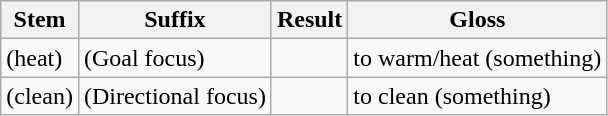<table class="wikitable">
<tr>
<th>Stem</th>
<th>Suffix</th>
<th>Result</th>
<th>Gloss</th>
</tr>
<tr>
<td> (heat)</td>
<td> (Goal focus)</td>
<td></td>
<td>to warm/heat (something)</td>
</tr>
<tr>
<td> (clean)</td>
<td> (Directional focus)</td>
<td></td>
<td>to clean (something)</td>
</tr>
</table>
